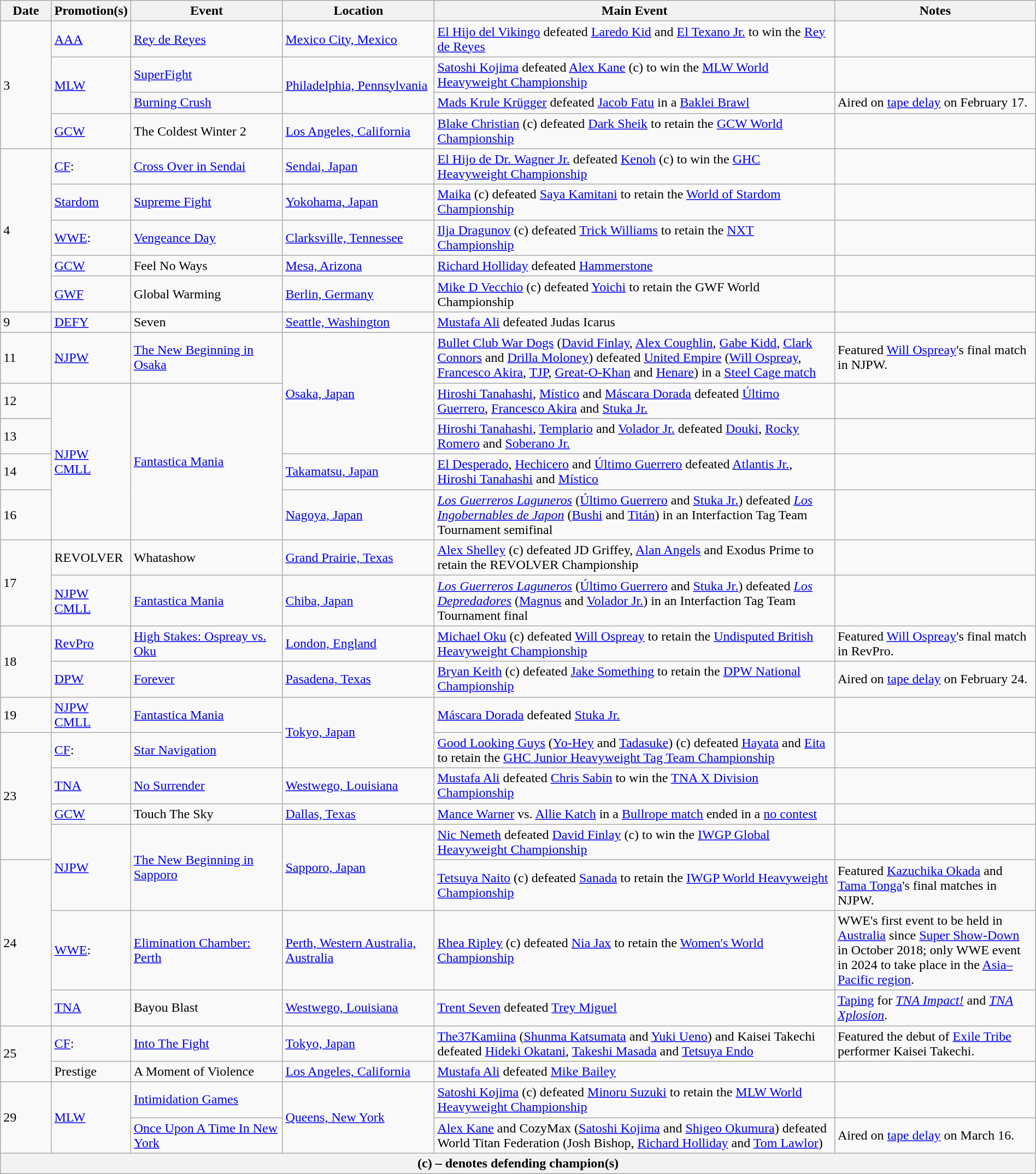<table class="wikitable" style="width:100%;">
<tr>
<th width="5%">Date</th>
<th width="5%">Promotion(s)</th>
<th style="width:15%;">Event</th>
<th style="width:15%;">Location</th>
<th style="width:40%;">Main Event</th>
<th style="width:20%;">Notes</th>
</tr>
<tr>
<td rowspan=4>3</td>
<td><a href='#'>AAA</a></td>
<td><a href='#'>Rey de Reyes</a></td>
<td><a href='#'>Mexico City, Mexico</a></td>
<td><a href='#'>El Hijo del Vikingo</a> defeated <a href='#'>Laredo Kid</a> and <a href='#'>El Texano Jr.</a> to win the <a href='#'>Rey de Reyes</a></td>
<td></td>
</tr>
<tr>
<td rowspan=2><a href='#'>MLW</a></td>
<td><a href='#'>SuperFight</a></td>
<td rowspan=2><a href='#'>Philadelphia, Pennsylvania</a></td>
<td><a href='#'>Satoshi Kojima</a> defeated <a href='#'>Alex Kane</a> (c) to win the <a href='#'>MLW World Heavyweight Championship</a></td>
<td></td>
</tr>
<tr>
<td><a href='#'>Burning Crush</a></td>
<td><a href='#'>Mads Krule Krügger</a> defeated <a href='#'>Jacob Fatu</a> in a <a href='#'>Baklei Brawl</a></td>
<td>Aired on <a href='#'>tape delay</a> on February 17.</td>
</tr>
<tr>
<td><a href='#'>GCW</a></td>
<td>The Coldest Winter 2</td>
<td><a href='#'>Los Angeles, California</a></td>
<td><a href='#'>Blake Christian</a> (c) defeated <a href='#'>Dark Sheik</a> to retain the <a href='#'>GCW World Championship</a></td>
<td></td>
</tr>
<tr>
<td rowspan=5>4</td>
<td><a href='#'>CF</a>:</td>
<td><a href='#'>Cross Over in Sendai</a></td>
<td><a href='#'>Sendai, Japan</a></td>
<td><a href='#'>El Hijo de Dr. Wagner Jr.</a> defeated <a href='#'>Kenoh</a> (c) to win the <a href='#'>GHC Heavyweight Championship</a></td>
<td></td>
</tr>
<tr>
<td><a href='#'>Stardom</a></td>
<td><a href='#'>Supreme Fight</a></td>
<td><a href='#'>Yokohama, Japan</a></td>
<td><a href='#'>Maika</a> (c) defeated <a href='#'>Saya Kamitani</a> to retain the <a href='#'>World of Stardom Championship</a></td>
<td></td>
</tr>
<tr>
<td><a href='#'>WWE</a>:</td>
<td><a href='#'>Vengeance Day</a></td>
<td><a href='#'>Clarksville, Tennessee</a></td>
<td><a href='#'>Ilja Dragunov</a> (c) defeated <a href='#'>Trick Williams</a> to retain the <a href='#'>NXT Championship</a></td>
<td></td>
</tr>
<tr>
<td><a href='#'>GCW</a></td>
<td>Feel No Ways</td>
<td><a href='#'>Mesa, Arizona</a></td>
<td><a href='#'>Richard Holliday</a> defeated <a href='#'>Hammerstone</a></td>
<td></td>
</tr>
<tr>
<td><a href='#'>GWF</a></td>
<td>Global Warming</td>
<td><a href='#'>Berlin, Germany</a></td>
<td><a href='#'>Mike D Vecchio</a> (c) defeated <a href='#'>Yoichi</a> to retain the GWF World Championship</td>
<td></td>
</tr>
<tr>
<td>9</td>
<td><a href='#'>DEFY</a></td>
<td>Seven</td>
<td><a href='#'>Seattle, Washington</a></td>
<td><a href='#'>Mustafa Ali</a> defeated Judas Icarus</td>
<td></td>
</tr>
<tr>
<td>11</td>
<td><a href='#'>NJPW</a></td>
<td><a href='#'>The New Beginning in Osaka</a></td>
<td rowspan=3><a href='#'>Osaka, Japan</a></td>
<td><a href='#'>Bullet Club War Dogs</a> (<a href='#'>David Finlay</a>, <a href='#'>Alex Coughlin</a>, <a href='#'>Gabe Kidd</a>, <a href='#'>Clark Connors</a> and <a href='#'>Drilla Moloney</a>) defeated <a href='#'>United Empire</a> (<a href='#'>Will Ospreay</a>, <a href='#'>Francesco Akira</a>, <a href='#'>TJP</a>, <a href='#'>Great-O-Khan</a> and <a href='#'>Henare</a>) in a <a href='#'>Steel Cage match</a></td>
<td>Featured <a href='#'>Will Ospreay</a>'s final match in NJPW.</td>
</tr>
<tr>
<td>12</td>
<td rowspan=4><a href='#'>NJPW</a><br><a href='#'>CMLL</a></td>
<td rowspan=4><a href='#'>Fantastica Mania</a></td>
<td><a href='#'>Hiroshi Tanahashi</a>, <a href='#'>Místico</a> and <a href='#'>Máscara Dorada</a> defeated <a href='#'>Último Guerrero</a>, <a href='#'>Francesco Akira</a> and <a href='#'>Stuka Jr.</a></td>
<td></td>
</tr>
<tr>
<td>13</td>
<td><a href='#'>Hiroshi Tanahashi</a>, <a href='#'>Templario</a> and <a href='#'>Volador Jr.</a> defeated <a href='#'>Douki</a>, <a href='#'>Rocky Romero</a> and <a href='#'>Soberano Jr.</a></td>
<td></td>
</tr>
<tr>
<td>14</td>
<td><a href='#'>Takamatsu, Japan</a></td>
<td><a href='#'>El Desperado</a>, <a href='#'>Hechicero</a> and <a href='#'>Último Guerrero</a> defeated <a href='#'>Atlantis Jr.</a>, <a href='#'>Hiroshi Tanahashi</a> and <a href='#'>Místico</a></td>
<td></td>
</tr>
<tr>
<td>16</td>
<td><a href='#'>Nagoya, Japan</a></td>
<td><em><a href='#'>Los Guerreros Laguneros</a></em> (<a href='#'>Último Guerrero</a> and <a href='#'>Stuka Jr.</a>) defeated <em><a href='#'>Los Ingobernables de Japon</a></em> (<a href='#'>Bushi</a> and <a href='#'>Titán</a>) in an Interfaction Tag Team Tournament semifinal</td>
<td></td>
</tr>
<tr>
<td rowspan=2>17</td>
<td>REVOLVER</td>
<td>Whatashow</td>
<td><a href='#'>Grand Prairie, Texas</a></td>
<td><a href='#'>Alex Shelley</a> (c) defeated JD Griffey, <a href='#'>Alan Angels</a> and Exodus Prime to retain the REVOLVER Championship</td>
<td></td>
</tr>
<tr>
<td><a href='#'>NJPW</a><br><a href='#'>CMLL</a></td>
<td><a href='#'>Fantastica Mania</a></td>
<td><a href='#'>Chiba, Japan</a></td>
<td><em><a href='#'>Los Guerreros Laguneros</a></em> (<a href='#'>Último Guerrero</a> and <a href='#'>Stuka Jr.</a>) defeated <em><a href='#'>Los Depredadores</a></em> (<a href='#'>Magnus</a> and <a href='#'>Volador Jr.</a>) in an Interfaction Tag Team Tournament final</td>
<td></td>
</tr>
<tr>
<td rowspan=2>18</td>
<td><a href='#'>RevPro</a></td>
<td><a href='#'>High Stakes: Ospreay vs. Oku</a></td>
<td><a href='#'>London, England</a></td>
<td><a href='#'>Michael Oku</a> (c) defeated <a href='#'>Will Ospreay</a> to retain the <a href='#'>Undisputed British Heavyweight Championship</a></td>
<td>Featured <a href='#'>Will Ospreay</a>'s final match in RevPro.</td>
</tr>
<tr>
<td><a href='#'>DPW</a></td>
<td><a href='#'>Forever</a></td>
<td><a href='#'>Pasadena, Texas</a></td>
<td><a href='#'>Bryan Keith</a> (c) defeated <a href='#'>Jake Something</a> to retain the <a href='#'>DPW National Championship</a></td>
<td>Aired on <a href='#'>tape delay</a> on February 24.</td>
</tr>
<tr>
<td>19</td>
<td><a href='#'>NJPW</a><br><a href='#'>CMLL</a></td>
<td><a href='#'>Fantastica Mania</a></td>
<td rowspan=2><a href='#'>Tokyo, Japan</a></td>
<td><a href='#'>Máscara Dorada</a> defeated <a href='#'>Stuka Jr.</a></td>
<td></td>
</tr>
<tr>
<td rowspan=4>23</td>
<td><a href='#'>CF</a>:</td>
<td><a href='#'>Star Navigation</a><br></td>
<td><a href='#'>Good Looking Guys</a> (<a href='#'>Yo-Hey</a> and <a href='#'>Tadasuke</a>) (c) defeated <a href='#'>Hayata</a> and <a href='#'>Eita</a> to retain the <a href='#'>GHC Junior Heavyweight Tag Team Championship</a></td>
<td></td>
</tr>
<tr>
<td><a href='#'>TNA</a></td>
<td><a href='#'>No Surrender</a></td>
<td><a href='#'>Westwego, Louisiana</a></td>
<td><a href='#'>Mustafa Ali</a> defeated <a href='#'>Chris Sabin</a> to win the <a href='#'>TNA X Division Championship</a></td>
<td></td>
</tr>
<tr>
<td><a href='#'>GCW</a></td>
<td>Touch The Sky</td>
<td><a href='#'>Dallas, Texas</a></td>
<td><a href='#'>Mance Warner</a> vs. <a href='#'>Allie Katch</a> in a <a href='#'>Bullrope match</a> ended in a <a href='#'>no contest</a></td>
<td></td>
</tr>
<tr>
<td rowspan=2><a href='#'>NJPW</a></td>
<td rowspan=2><a href='#'>The New Beginning in Sapporo</a></td>
<td rowspan=2><a href='#'>Sapporo, Japan</a></td>
<td><a href='#'>Nic Nemeth</a> defeated <a href='#'>David Finlay</a> (c) to win the <a href='#'>IWGP Global Heavyweight Championship</a></td>
<td></td>
</tr>
<tr>
<td rowspan=3>24</td>
<td><a href='#'>Tetsuya Naito</a> (c) defeated <a href='#'>Sanada</a> to retain the <a href='#'>IWGP World Heavyweight Championship</a></td>
<td>Featured <a href='#'>Kazuchika Okada</a> and <a href='#'>Tama Tonga</a>'s final matches in NJPW.</td>
</tr>
<tr>
<td><a href='#'>WWE</a>:</td>
<td><a href='#'>Elimination Chamber: Perth</a></td>
<td><a href='#'>Perth, Western Australia, Australia</a></td>
<td><a href='#'>Rhea Ripley</a> (c) defeated <a href='#'>Nia Jax</a> to retain the <a href='#'>Women's World Championship</a></td>
<td>WWE's first event to be held in <a href='#'>Australia</a> since <a href='#'>Super Show-Down</a> in October 2018; only WWE event in 2024 to take place in the <a href='#'>Asia–Pacific region</a>.</td>
</tr>
<tr>
<td><a href='#'>TNA</a></td>
<td>Bayou Blast</td>
<td><a href='#'>Westwego, Louisiana</a></td>
<td><a href='#'>Trent Seven</a> defeated <a href='#'>Trey Miguel</a></td>
<td><a href='#'>Taping</a> for <em><a href='#'>TNA Impact!</a></em> and <em><a href='#'>TNA Xplosion</a></em>.</td>
</tr>
<tr>
<td rowspan=2>25</td>
<td><a href='#'>CF</a>:</td>
<td><a href='#'>Into The Fight</a></td>
<td><a href='#'>Tokyo, Japan</a></td>
<td><a href='#'>The37Kamiina</a> (<a href='#'>Shunma Katsumata</a> and <a href='#'>Yuki Ueno</a>) and Kaisei Takechi defeated <a href='#'>Hideki Okatani</a>, <a href='#'>Takeshi Masada</a> and <a href='#'>Tetsuya Endo</a></td>
<td>Featured the debut of <a href='#'>Exile Tribe</a> performer Kaisei Takechi.</td>
</tr>
<tr>
<td>Prestige</td>
<td>A Moment of Violence</td>
<td><a href='#'>Los Angeles, California</a></td>
<td><a href='#'>Mustafa Ali</a> defeated <a href='#'>Mike Bailey</a></td>
<td></td>
</tr>
<tr>
<td rowspan=2>29</td>
<td rowspan=2><a href='#'>MLW</a></td>
<td><a href='#'>Intimidation Games</a></td>
<td rowspan=2><a href='#'>Queens, New York</a></td>
<td><a href='#'>Satoshi Kojima</a> (c) defeated <a href='#'>Minoru Suzuki</a> to retain the <a href='#'>MLW World Heavyweight Championship</a></td>
<td></td>
</tr>
<tr>
<td><a href='#'>Once Upon A Time In New York</a></td>
<td><a href='#'>Alex Kane</a> and CozyMax (<a href='#'>Satoshi Kojima</a> and <a href='#'>Shigeo Okumura</a>) defeated World Titan Federation (Josh Bishop, <a href='#'>Richard Holliday</a> and <a href='#'>Tom Lawlor</a>)</td>
<td>Aired on <a href='#'>tape delay</a> on March 16.</td>
</tr>
<tr>
<th colspan="6">(c) – denotes defending champion(s)</th>
</tr>
</table>
